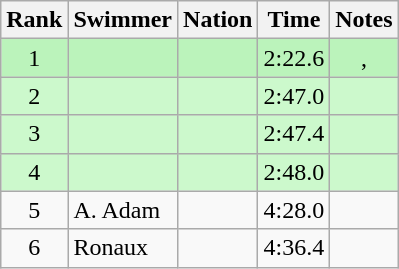<table class="wikitable sortable" style="text-align:center">
<tr>
<th>Rank</th>
<th>Swimmer</th>
<th>Nation</th>
<th>Time</th>
<th>Notes</th>
</tr>
<tr style="background:#bbf3bb;">
<td>1</td>
<td align=left></td>
<td align=left></td>
<td>2:22.6</td>
<td>, </td>
</tr>
<tr style="background:#ccf9cc;">
<td>2</td>
<td align=left></td>
<td align=left></td>
<td>2:47.0</td>
<td></td>
</tr>
<tr style="background:#ccf9cc;">
<td>3</td>
<td align=left></td>
<td align=left></td>
<td>2:47.4</td>
<td></td>
</tr>
<tr style="background:#ccf9cc;">
<td>4</td>
<td align=left></td>
<td align=left></td>
<td>2:48.0</td>
<td></td>
</tr>
<tr>
<td>5</td>
<td align=left data-sort-value="Adam, A.">A. Adam</td>
<td align=left></td>
<td>4:28.0</td>
<td></td>
</tr>
<tr>
<td>6</td>
<td align=left>Ronaux</td>
<td align=left></td>
<td>4:36.4</td>
<td></td>
</tr>
</table>
